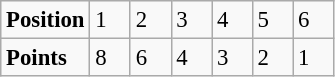<table class="wikitable" style="font-size: 95%;">
<tr>
<td><strong>Position</strong></td>
<td width=20>1</td>
<td width=20>2</td>
<td width=20>3</td>
<td width=20>4</td>
<td width=20>5</td>
<td width=20>6</td>
</tr>
<tr>
<td><strong>Points</strong></td>
<td>8</td>
<td>6</td>
<td>4</td>
<td>3</td>
<td>2</td>
<td>1</td>
</tr>
</table>
